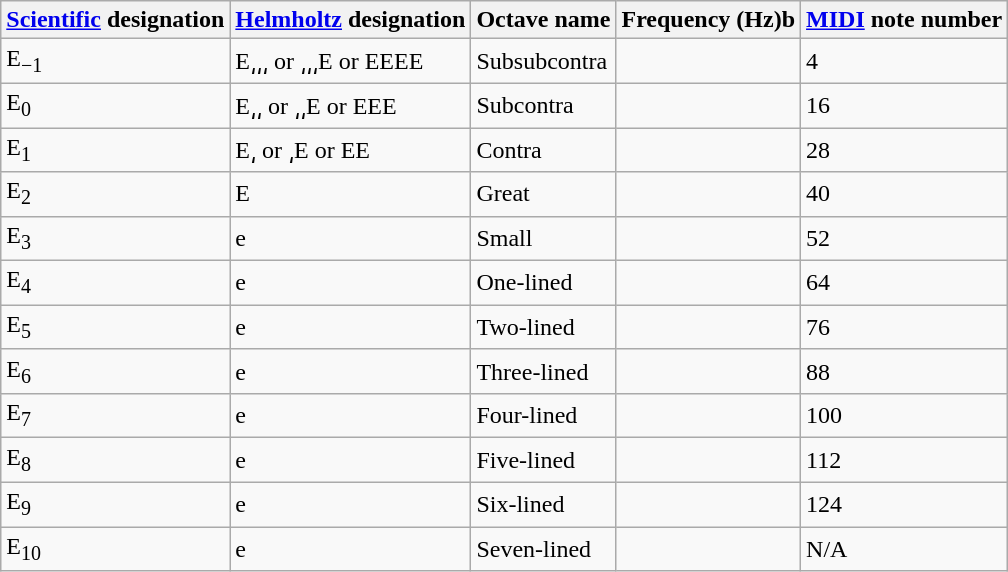<table class="wikitable">
<tr>
<th><a href='#'>Scientific</a> designation</th>
<th><a href='#'>Helmholtz</a> designation</th>
<th>Octave name</th>
<th>Frequency (Hz)b</th>
<th><a href='#'>MIDI</a> note  number</th>
</tr>
<tr>
<td>E<sub>−1</sub></td>
<td>E͵͵͵ or ͵͵͵E or EEEE</td>
<td>Subsubcontra</td>
<td align="right"></td>
<td>4</td>
</tr>
<tr>
<td>E<sub>0</sub></td>
<td>E͵͵ or ͵͵E or EEE</td>
<td>Subcontra</td>
<td align="right"></td>
<td>16</td>
</tr>
<tr>
<td>E<sub>1</sub></td>
<td>E͵ or ͵E or EE</td>
<td>Contra</td>
<td align="right"></td>
<td>28</td>
</tr>
<tr>
<td>E<sub>2</sub></td>
<td>E</td>
<td>Great</td>
<td align="right"></td>
<td>40</td>
</tr>
<tr>
<td>E<sub>3</sub></td>
<td>e</td>
<td>Small</td>
<td align="right"></td>
<td>52</td>
</tr>
<tr>
<td>E<sub>4</sub></td>
<td>e</td>
<td>One-lined</td>
<td align="right"></td>
<td>64</td>
</tr>
<tr>
<td>E<sub>5</sub></td>
<td>e</td>
<td>Two-lined</td>
<td align="right"></td>
<td>76</td>
</tr>
<tr>
<td>E<sub>6</sub></td>
<td>e</td>
<td>Three-lined</td>
<td align="right"></td>
<td>88</td>
</tr>
<tr>
<td>E<sub>7</sub></td>
<td>e</td>
<td>Four-lined</td>
<td align="right"></td>
<td>100</td>
</tr>
<tr>
<td>E<sub>8</sub></td>
<td>e</td>
<td>Five-lined</td>
<td align="right"></td>
<td>112</td>
</tr>
<tr>
<td>E<sub>9</sub></td>
<td>e</td>
<td>Six-lined</td>
<td align="right"></td>
<td>124</td>
</tr>
<tr>
<td>E<sub>10</sub></td>
<td>e</td>
<td>Seven-lined</td>
<td align="right"></td>
<td>N/A</td>
</tr>
</table>
